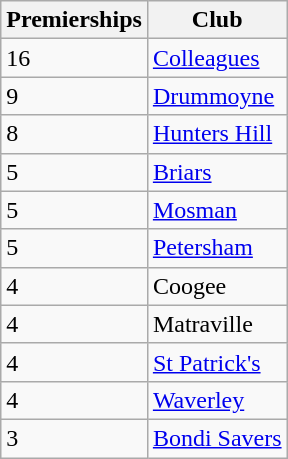<table class="wikitable">
<tr>
<th>Premierships</th>
<th>Club</th>
</tr>
<tr>
<td>16</td>
<td><a href='#'>Colleagues</a></td>
</tr>
<tr>
<td>9</td>
<td><a href='#'>Drummoyne</a></td>
</tr>
<tr>
<td>8</td>
<td><a href='#'>Hunters Hill</a></td>
</tr>
<tr>
<td>5</td>
<td><a href='#'>Briars</a></td>
</tr>
<tr>
<td>5</td>
<td><a href='#'>Mosman</a></td>
</tr>
<tr>
<td>5</td>
<td><a href='#'>Petersham</a></td>
</tr>
<tr>
<td>4</td>
<td>Coogee</td>
</tr>
<tr>
<td>4</td>
<td>Matraville</td>
</tr>
<tr>
<td>4</td>
<td><a href='#'>St Patrick's</a></td>
</tr>
<tr>
<td>4</td>
<td><a href='#'>Waverley</a></td>
</tr>
<tr>
<td>3</td>
<td><a href='#'>Bondi Savers</a></td>
</tr>
</table>
